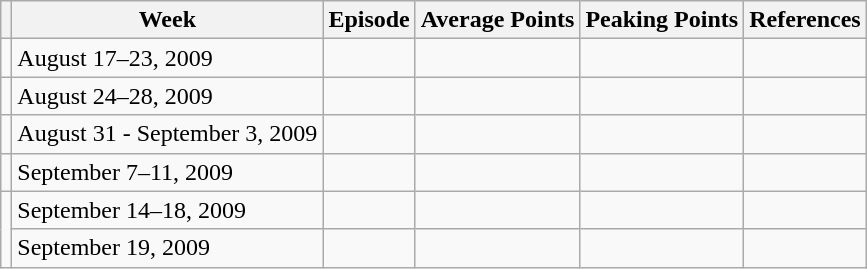<table class="wikitable">
<tr>
<th></th>
<th>Week</th>
<th>Episode</th>
<th>Average Points</th>
<th>Peaking Points</th>
<th>References</th>
</tr>
<tr>
<td></td>
<td>August 17–23, 2009</td>
<td></td>
<td></td>
<td></td>
<td></td>
</tr>
<tr>
<td></td>
<td>August 24–28, 2009</td>
<td></td>
<td></td>
<td></td>
<td></td>
</tr>
<tr>
<td></td>
<td>August 31 - September 3, 2009</td>
<td></td>
<td></td>
<td></td>
<td></td>
</tr>
<tr>
<td></td>
<td>September 7–11, 2009</td>
<td></td>
<td></td>
<td></td>
<td></td>
</tr>
<tr>
<td rowspan="2"></td>
<td>September 14–18, 2009</td>
<td></td>
<td></td>
<td></td>
<td></td>
</tr>
<tr>
<td>September 19, 2009</td>
<td></td>
<td></td>
<td></td>
<td></td>
</tr>
</table>
